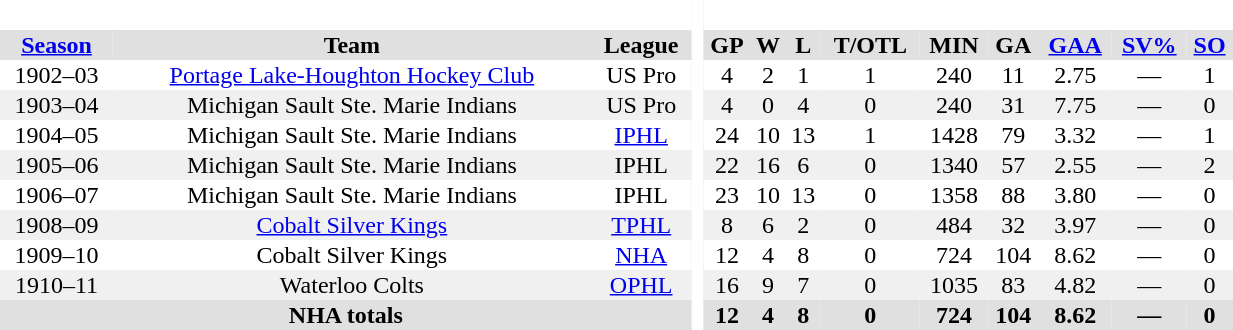<table BORDER="0" CELLPADDING="1" CELLSPACING="0" width="65%">
<tr align="center" style="background-color:#f0f0f0;">
</tr>
<tr bgcolor="#e0e0e0">
<th colspan="3" bgcolor="#ffffff"> </th>
<th rowspan="99" bgcolor="#ffffff"> </th>
</tr>
<tr bgcolor="#e0e0e0">
<th><a href='#'>Season</a></th>
<th>Team</th>
<th>League</th>
<th>GP</th>
<th>W</th>
<th>L</th>
<th>T/OTL</th>
<th>MIN</th>
<th>GA</th>
<th><a href='#'>GAA</a></th>
<th><a href='#'>SV%</a></th>
<th><a href='#'>SO</a></th>
</tr>
<tr style="text-align:center;">
<td>1902–03</td>
<td><a href='#'>Portage Lake-Houghton Hockey Club</a></td>
<td>US Pro</td>
<td>4</td>
<td>2</td>
<td>1</td>
<td>1</td>
<td>240</td>
<td>11</td>
<td>2.75</td>
<td>—</td>
<td>1</td>
</tr>
<tr align="center" style="background-color:#f0f0f0;">
<td>1903–04</td>
<td>Michigan Sault Ste. Marie Indians</td>
<td>US Pro</td>
<td>4</td>
<td>0</td>
<td>4</td>
<td>0</td>
<td>240</td>
<td>31</td>
<td>7.75</td>
<td>—</td>
<td>0</td>
</tr>
<tr style="text-align:center;">
<td>1904–05</td>
<td>Michigan Sault Ste. Marie Indians</td>
<td><a href='#'>IPHL</a></td>
<td>24</td>
<td>10</td>
<td>13</td>
<td>1</td>
<td>1428</td>
<td>79</td>
<td>3.32</td>
<td>—</td>
<td>1</td>
</tr>
<tr align="center" style="background-color:#f0f0f0;">
<td>1905–06</td>
<td>Michigan Sault Ste. Marie Indians</td>
<td>IPHL</td>
<td>22</td>
<td>16</td>
<td>6</td>
<td>0</td>
<td>1340</td>
<td>57</td>
<td>2.55</td>
<td>—</td>
<td>2</td>
</tr>
<tr style="text-align:center;">
<td>1906–07</td>
<td>Michigan Sault Ste. Marie Indians</td>
<td>IPHL</td>
<td>23</td>
<td>10</td>
<td>13</td>
<td>0</td>
<td>1358</td>
<td>88</td>
<td>3.80</td>
<td>—</td>
<td>0</td>
</tr>
<tr align="center" style="background-color:#f0f0f0;">
<td>1908–09</td>
<td><a href='#'>Cobalt Silver Kings</a></td>
<td><a href='#'>TPHL</a></td>
<td>8</td>
<td>6</td>
<td>2</td>
<td>0</td>
<td>484</td>
<td>32</td>
<td>3.97</td>
<td>—</td>
<td>0</td>
</tr>
<tr align="center">
<td>1909–10</td>
<td>Cobalt Silver Kings</td>
<td><a href='#'>NHA</a></td>
<td>12</td>
<td>4</td>
<td>8</td>
<td>0</td>
<td>724</td>
<td>104</td>
<td>8.62</td>
<td>—</td>
<td>0</td>
</tr>
<tr align="center" style="background-color:#f0f0f0;">
<td>1910–11</td>
<td>Waterloo Colts</td>
<td><a href='#'>OPHL</a></td>
<td>16</td>
<td>9</td>
<td>7</td>
<td>0</td>
<td>1035</td>
<td>83</td>
<td>4.82</td>
<td>—</td>
<td>0</td>
</tr>
<tr style="text-align:center; background-color:#e0e0e0;">
<th colspan="3" align="center"><strong>NHA totals</strong></th>
<th>12</th>
<th>4</th>
<th>8</th>
<th>0</th>
<th>724</th>
<th>104</th>
<th>8.62</th>
<th>—</th>
<th>0</th>
</tr>
</table>
